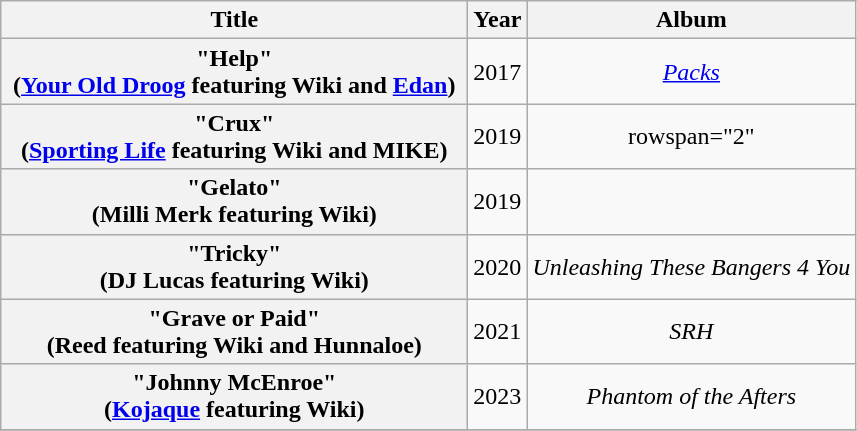<table class="wikitable plainrowheaders" style="text-align:center;">
<tr>
<th scope="col" style="width:19em;">Title</th>
<th scope="col">Year</th>
<th>Album</th>
</tr>
<tr>
<th scope="row">"Help"<br><span>(<a href='#'>Your Old Droog</a> featuring Wiki and <a href='#'>Edan</a>)</span></th>
<td>2017</td>
<td><em><a href='#'>Packs</a></em></td>
</tr>
<tr>
<th scope="row">"Crux"<br><span>(<a href='#'>Sporting Life</a> featuring Wiki and MIKE)</span></th>
<td>2019</td>
<td>rowspan="2" </td>
</tr>
<tr>
<th scope="row">"Gelato"<br><span>(Milli Merk featuring Wiki)</span></th>
<td>2019</td>
</tr>
<tr>
<th scope="row">"Tricky"<br><span>(DJ Lucas featuring Wiki)</span></th>
<td>2020</td>
<td><em>Unleashing These Bangers 4 You</em></td>
</tr>
<tr>
<th scope="row">"Grave or Paid"<br><span>(Reed featuring Wiki and Hunnaloe)</span></th>
<td>2021</td>
<td><em>SRH</em></td>
</tr>
<tr>
<th scope="row">"Johnny McEnroe"<br><span>(<a href='#'>Kojaque</a> featuring Wiki)</span></th>
<td>2023</td>
<td><em>Phantom of the Afters</em></td>
</tr>
<tr>
</tr>
</table>
